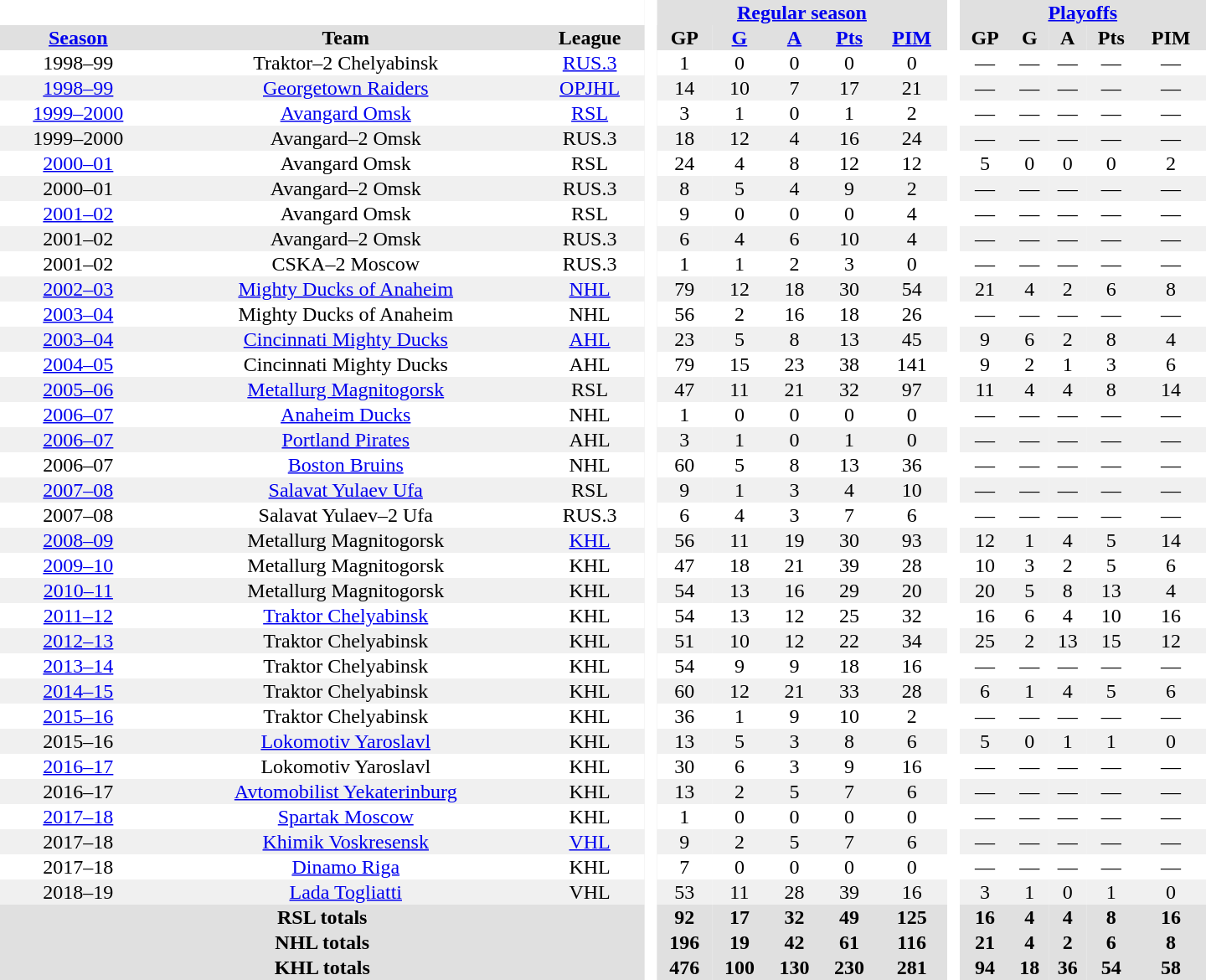<table border="0" cellpadding="1" cellspacing="0" style="text-align:center; width:60em;">
<tr style="background:#e0e0e0;">
<th colspan="3"  bgcolor="#ffffff"> </th>
<th rowspan="99" bgcolor="#ffffff"> </th>
<th colspan="5"><a href='#'>Regular season</a></th>
<th rowspan="99" bgcolor="#ffffff"> </th>
<th colspan="5"><a href='#'>Playoffs</a></th>
</tr>
<tr style="background:#e0e0e0;">
<th><a href='#'>Season</a></th>
<th>Team</th>
<th>League</th>
<th>GP</th>
<th><a href='#'>G</a></th>
<th><a href='#'>A</a></th>
<th><a href='#'>Pts</a></th>
<th><a href='#'>PIM</a></th>
<th>GP</th>
<th>G</th>
<th>A</th>
<th>Pts</th>
<th>PIM</th>
</tr>
<tr>
<td>1998–99</td>
<td>Traktor–2 Chelyabinsk</td>
<td><a href='#'>RUS.3</a></td>
<td>1</td>
<td>0</td>
<td>0</td>
<td>0</td>
<td>0</td>
<td>—</td>
<td>—</td>
<td>—</td>
<td>—</td>
<td>—</td>
</tr>
<tr>
</tr>
<tr bgcolor="#f0f0f0">
<td><a href='#'>1998–99</a></td>
<td><a href='#'>Georgetown Raiders</a></td>
<td><a href='#'>OPJHL</a></td>
<td>14</td>
<td>10</td>
<td>7</td>
<td>17</td>
<td>21</td>
<td>—</td>
<td>—</td>
<td>—</td>
<td>—</td>
<td>—</td>
</tr>
<tr>
<td><a href='#'>1999–2000</a></td>
<td><a href='#'>Avangard Omsk</a></td>
<td><a href='#'>RSL</a></td>
<td>3</td>
<td>1</td>
<td>0</td>
<td>1</td>
<td>2</td>
<td>—</td>
<td>—</td>
<td>—</td>
<td>—</td>
<td>—</td>
</tr>
<tr bgcolor="#f0f0f0">
<td>1999–2000</td>
<td>Avangard–2 Omsk</td>
<td>RUS.3</td>
<td>18</td>
<td>12</td>
<td>4</td>
<td>16</td>
<td>24</td>
<td>—</td>
<td>—</td>
<td>—</td>
<td>—</td>
<td>—</td>
</tr>
<tr>
<td><a href='#'>2000–01</a></td>
<td>Avangard Omsk</td>
<td>RSL</td>
<td>24</td>
<td>4</td>
<td>8</td>
<td>12</td>
<td>12</td>
<td>5</td>
<td>0</td>
<td>0</td>
<td>0</td>
<td>2</td>
</tr>
<tr bgcolor="#f0f0f0">
<td>2000–01</td>
<td>Avangard–2 Omsk</td>
<td>RUS.3</td>
<td>8</td>
<td>5</td>
<td>4</td>
<td>9</td>
<td>2</td>
<td>—</td>
<td>—</td>
<td>—</td>
<td>—</td>
<td>—</td>
</tr>
<tr>
<td><a href='#'>2001–02</a></td>
<td>Avangard Omsk</td>
<td>RSL</td>
<td>9</td>
<td>0</td>
<td>0</td>
<td>0</td>
<td>4</td>
<td>—</td>
<td>—</td>
<td>—</td>
<td>—</td>
<td>—</td>
</tr>
<tr bgcolor="#f0f0f0">
<td>2001–02</td>
<td>Avangard–2 Omsk</td>
<td>RUS.3</td>
<td>6</td>
<td>4</td>
<td>6</td>
<td>10</td>
<td>4</td>
<td>—</td>
<td>—</td>
<td>—</td>
<td>—</td>
<td>—</td>
</tr>
<tr>
<td>2001–02</td>
<td>CSKA–2 Moscow</td>
<td>RUS.3</td>
<td>1</td>
<td>1</td>
<td>2</td>
<td>3</td>
<td>0</td>
<td>—</td>
<td>—</td>
<td>—</td>
<td>—</td>
<td>—</td>
</tr>
<tr bgcolor="#f0f0f0">
<td><a href='#'>2002–03</a></td>
<td><a href='#'>Mighty Ducks of Anaheim</a></td>
<td><a href='#'>NHL</a></td>
<td>79</td>
<td>12</td>
<td>18</td>
<td>30</td>
<td>54</td>
<td>21</td>
<td>4</td>
<td>2</td>
<td>6</td>
<td>8</td>
</tr>
<tr>
<td><a href='#'>2003–04</a></td>
<td>Mighty Ducks of Anaheim</td>
<td>NHL</td>
<td>56</td>
<td>2</td>
<td>16</td>
<td>18</td>
<td>26</td>
<td>—</td>
<td>—</td>
<td>—</td>
<td>—</td>
<td>—</td>
</tr>
<tr bgcolor="#f0f0f0">
<td><a href='#'>2003–04</a></td>
<td><a href='#'>Cincinnati Mighty Ducks</a></td>
<td><a href='#'>AHL</a></td>
<td>23</td>
<td>5</td>
<td>8</td>
<td>13</td>
<td>45</td>
<td>9</td>
<td>6</td>
<td>2</td>
<td>8</td>
<td>4</td>
</tr>
<tr>
<td><a href='#'>2004–05</a></td>
<td>Cincinnati Mighty Ducks</td>
<td>AHL</td>
<td>79</td>
<td>15</td>
<td>23</td>
<td>38</td>
<td>141</td>
<td>9</td>
<td>2</td>
<td>1</td>
<td>3</td>
<td>6</td>
</tr>
<tr bgcolor="#f0f0f0">
<td><a href='#'>2005–06</a></td>
<td><a href='#'>Metallurg Magnitogorsk</a></td>
<td>RSL</td>
<td>47</td>
<td>11</td>
<td>21</td>
<td>32</td>
<td>97</td>
<td>11</td>
<td>4</td>
<td>4</td>
<td>8</td>
<td>14</td>
</tr>
<tr>
<td><a href='#'>2006–07</a></td>
<td><a href='#'>Anaheim Ducks</a></td>
<td>NHL</td>
<td>1</td>
<td>0</td>
<td>0</td>
<td>0</td>
<td>0</td>
<td>—</td>
<td>—</td>
<td>—</td>
<td>—</td>
<td>—</td>
</tr>
<tr bgcolor="#f0f0f0">
<td><a href='#'>2006–07</a></td>
<td><a href='#'>Portland Pirates</a></td>
<td>AHL</td>
<td>3</td>
<td>1</td>
<td>0</td>
<td>1</td>
<td>0</td>
<td>—</td>
<td>—</td>
<td>—</td>
<td>—</td>
<td>—</td>
</tr>
<tr>
<td>2006–07</td>
<td><a href='#'>Boston Bruins</a></td>
<td>NHL</td>
<td>60</td>
<td>5</td>
<td>8</td>
<td>13</td>
<td>36</td>
<td>—</td>
<td>—</td>
<td>—</td>
<td>—</td>
<td>—</td>
</tr>
<tr bgcolor="#f0f0f0">
<td><a href='#'>2007–08</a></td>
<td><a href='#'>Salavat Yulaev Ufa</a></td>
<td>RSL</td>
<td>9</td>
<td>1</td>
<td>3</td>
<td>4</td>
<td>10</td>
<td>—</td>
<td>—</td>
<td>—</td>
<td>—</td>
<td>—</td>
</tr>
<tr>
<td>2007–08</td>
<td>Salavat Yulaev–2 Ufa</td>
<td>RUS.3</td>
<td>6</td>
<td>4</td>
<td>3</td>
<td>7</td>
<td>6</td>
<td>—</td>
<td>—</td>
<td>—</td>
<td>—</td>
<td>—</td>
</tr>
<tr bgcolor="#f0f0f0">
<td><a href='#'>2008–09</a></td>
<td>Metallurg Magnitogorsk</td>
<td><a href='#'>KHL</a></td>
<td>56</td>
<td>11</td>
<td>19</td>
<td>30</td>
<td>93</td>
<td>12</td>
<td>1</td>
<td>4</td>
<td>5</td>
<td>14</td>
</tr>
<tr>
<td><a href='#'>2009–10</a></td>
<td>Metallurg Magnitogorsk</td>
<td>KHL</td>
<td>47</td>
<td>18</td>
<td>21</td>
<td>39</td>
<td>28</td>
<td>10</td>
<td>3</td>
<td>2</td>
<td>5</td>
<td>6</td>
</tr>
<tr bgcolor="#f0f0f0">
<td><a href='#'>2010–11</a></td>
<td>Metallurg Magnitogorsk</td>
<td>KHL</td>
<td>54</td>
<td>13</td>
<td>16</td>
<td>29</td>
<td>20</td>
<td>20</td>
<td>5</td>
<td>8</td>
<td>13</td>
<td>4</td>
</tr>
<tr>
<td><a href='#'>2011–12</a></td>
<td><a href='#'>Traktor Chelyabinsk</a></td>
<td>KHL</td>
<td>54</td>
<td>13</td>
<td>12</td>
<td>25</td>
<td>32</td>
<td>16</td>
<td>6</td>
<td>4</td>
<td>10</td>
<td>16</td>
</tr>
<tr bgcolor="#f0f0f0">
<td><a href='#'>2012–13</a></td>
<td>Traktor Chelyabinsk</td>
<td>KHL</td>
<td>51</td>
<td>10</td>
<td>12</td>
<td>22</td>
<td>34</td>
<td>25</td>
<td>2</td>
<td>13</td>
<td>15</td>
<td>12</td>
</tr>
<tr>
<td><a href='#'>2013–14</a></td>
<td>Traktor Chelyabinsk</td>
<td>KHL</td>
<td>54</td>
<td>9</td>
<td>9</td>
<td>18</td>
<td>16</td>
<td>—</td>
<td>—</td>
<td>—</td>
<td>—</td>
<td>—</td>
</tr>
<tr bgcolor="#f0f0f0">
<td><a href='#'>2014–15</a></td>
<td>Traktor Chelyabinsk</td>
<td>KHL</td>
<td>60</td>
<td>12</td>
<td>21</td>
<td>33</td>
<td>28</td>
<td>6</td>
<td>1</td>
<td>4</td>
<td>5</td>
<td>6</td>
</tr>
<tr>
<td><a href='#'>2015–16</a></td>
<td>Traktor Chelyabinsk</td>
<td>KHL</td>
<td>36</td>
<td>1</td>
<td>9</td>
<td>10</td>
<td>2</td>
<td>—</td>
<td>—</td>
<td>—</td>
<td>—</td>
<td>—</td>
</tr>
<tr bgcolor="#f0f0f0">
<td>2015–16</td>
<td><a href='#'>Lokomotiv Yaroslavl</a></td>
<td>KHL</td>
<td>13</td>
<td>5</td>
<td>3</td>
<td>8</td>
<td>6</td>
<td>5</td>
<td>0</td>
<td>1</td>
<td>1</td>
<td>0</td>
</tr>
<tr>
<td><a href='#'>2016–17</a></td>
<td>Lokomotiv Yaroslavl</td>
<td>KHL</td>
<td>30</td>
<td>6</td>
<td>3</td>
<td>9</td>
<td>16</td>
<td>—</td>
<td>—</td>
<td>—</td>
<td>—</td>
<td>—</td>
</tr>
<tr bgcolor="#f0f0f0">
<td>2016–17</td>
<td><a href='#'>Avtomobilist Yekaterinburg</a></td>
<td>KHL</td>
<td>13</td>
<td>2</td>
<td>5</td>
<td>7</td>
<td>6</td>
<td>—</td>
<td>—</td>
<td>—</td>
<td>—</td>
<td>—</td>
</tr>
<tr>
<td><a href='#'>2017–18</a></td>
<td><a href='#'>Spartak Moscow</a></td>
<td>KHL</td>
<td>1</td>
<td>0</td>
<td>0</td>
<td>0</td>
<td>0</td>
<td>—</td>
<td>—</td>
<td>—</td>
<td>—</td>
<td>—</td>
</tr>
<tr bgcolor="#f0f0f0">
<td>2017–18</td>
<td><a href='#'>Khimik Voskresensk</a></td>
<td><a href='#'>VHL</a></td>
<td>9</td>
<td>2</td>
<td>5</td>
<td>7</td>
<td>6</td>
<td>—</td>
<td>—</td>
<td>—</td>
<td>—</td>
<td>—</td>
</tr>
<tr>
<td>2017–18</td>
<td><a href='#'>Dinamo Riga</a></td>
<td>KHL</td>
<td>7</td>
<td>0</td>
<td>0</td>
<td>0</td>
<td>0</td>
<td>—</td>
<td>—</td>
<td>—</td>
<td>—</td>
<td>—</td>
</tr>
<tr bgcolor="#f0f0f0">
<td>2018–19</td>
<td><a href='#'>Lada Togliatti</a></td>
<td>VHL</td>
<td>53</td>
<td>11</td>
<td>28</td>
<td>39</td>
<td>16</td>
<td>3</td>
<td>1</td>
<td>0</td>
<td>1</td>
<td>0</td>
</tr>
<tr bgcolor="#e0e0e0">
<th colspan="3">RSL totals</th>
<th>92</th>
<th>17</th>
<th>32</th>
<th>49</th>
<th>125</th>
<th>16</th>
<th>4</th>
<th>4</th>
<th>8</th>
<th>16</th>
</tr>
<tr bgcolor="#e0e0e0">
<th colspan="3">NHL totals</th>
<th>196</th>
<th>19</th>
<th>42</th>
<th>61</th>
<th>116</th>
<th>21</th>
<th>4</th>
<th>2</th>
<th>6</th>
<th>8</th>
</tr>
<tr bgcolor="#e0e0e0">
<th colspan="3">KHL totals</th>
<th>476</th>
<th>100</th>
<th>130</th>
<th>230</th>
<th>281</th>
<th>94</th>
<th>18</th>
<th>36</th>
<th>54</th>
<th>58</th>
</tr>
</table>
